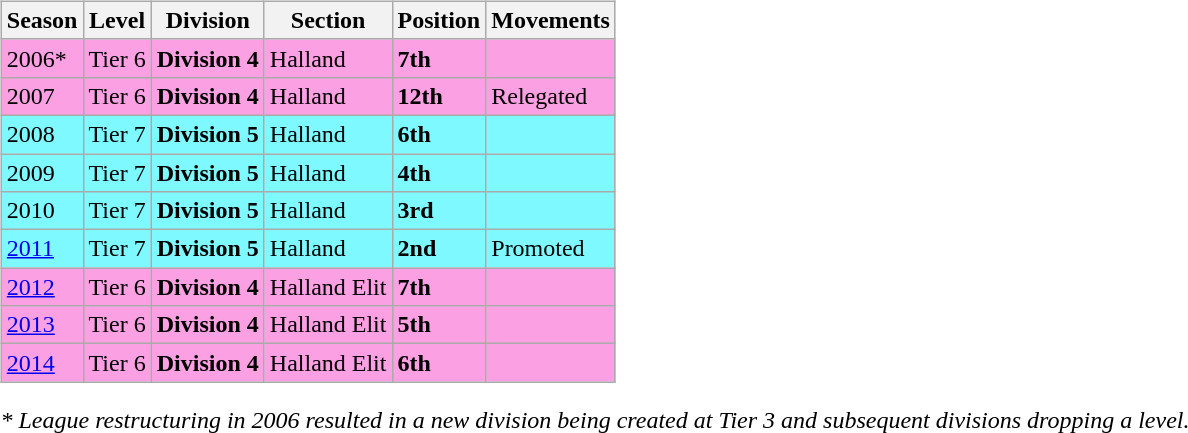<table>
<tr>
<td valign="top" width=0%><br><table class="wikitable">
<tr style="background:#f0f6fa;">
<th><strong>Season</strong></th>
<th><strong>Level</strong></th>
<th><strong>Division</strong></th>
<th><strong>Section</strong></th>
<th><strong>Position</strong></th>
<th><strong>Movements</strong></th>
</tr>
<tr>
<td style="background:#FBA0E3;">2006*</td>
<td style="background:#FBA0E3;">Tier 6</td>
<td style="background:#FBA0E3;"><strong>Division 4</strong></td>
<td style="background:#FBA0E3;">Halland</td>
<td style="background:#FBA0E3;"><strong>7th</strong></td>
<td style="background:#FBA0E3;"></td>
</tr>
<tr>
<td style="background:#FBA0E3;">2007</td>
<td style="background:#FBA0E3;">Tier 6</td>
<td style="background:#FBA0E3;"><strong>Division 4</strong></td>
<td style="background:#FBA0E3;">Halland</td>
<td style="background:#FBA0E3;"><strong>12th</strong></td>
<td style="background:#FBA0E3;">Relegated</td>
</tr>
<tr>
<td style="background:#7DF9FF;">2008</td>
<td style="background:#7DF9FF;">Tier 7</td>
<td style="background:#7DF9FF;"><strong>Division 5</strong></td>
<td style="background:#7DF9FF;">Halland</td>
<td style="background:#7DF9FF;"><strong>6th</strong></td>
<td style="background:#7DF9FF;"></td>
</tr>
<tr>
<td style="background:#7DF9FF;">2009</td>
<td style="background:#7DF9FF;">Tier 7</td>
<td style="background:#7DF9FF;"><strong>Division 5</strong></td>
<td style="background:#7DF9FF;">Halland</td>
<td style="background:#7DF9FF;"><strong>4th</strong></td>
<td style="background:#7DF9FF;"></td>
</tr>
<tr>
<td style="background:#7DF9FF;">2010</td>
<td style="background:#7DF9FF;">Tier 7</td>
<td style="background:#7DF9FF;"><strong>Division 5</strong></td>
<td style="background:#7DF9FF;">Halland</td>
<td style="background:#7DF9FF;"><strong>3rd</strong></td>
<td style="background:#7DF9FF;"></td>
</tr>
<tr>
<td style="background:#7DF9FF;"><a href='#'>2011</a></td>
<td style="background:#7DF9FF;">Tier 7</td>
<td style="background:#7DF9FF;"><strong>Division 5</strong></td>
<td style="background:#7DF9FF;">Halland</td>
<td style="background:#7DF9FF;"><strong>2nd</strong></td>
<td style="background:#7DF9FF;">Promoted</td>
</tr>
<tr>
<td style="background:#FBA0E3;"><a href='#'>2012</a></td>
<td style="background:#FBA0E3;">Tier 6</td>
<td style="background:#FBA0E3;"><strong>Division 4</strong></td>
<td style="background:#FBA0E3;">Halland Elit</td>
<td style="background:#FBA0E3;"><strong>7th</strong></td>
<td style="background:#FBA0E3;"></td>
</tr>
<tr>
<td style="background:#FBA0E3;"><a href='#'>2013</a></td>
<td style="background:#FBA0E3;">Tier 6</td>
<td style="background:#FBA0E3;"><strong>Division 4</strong></td>
<td style="background:#FBA0E3;">Halland Elit</td>
<td style="background:#FBA0E3;"><strong>5th</strong></td>
<td style="background:#FBA0E3;"></td>
</tr>
<tr>
<td style="background:#FBA0E3;"><a href='#'>2014</a></td>
<td style="background:#FBA0E3;">Tier 6</td>
<td style="background:#FBA0E3;"><strong>Division 4</strong></td>
<td style="background:#FBA0E3;">Halland Elit</td>
<td style="background:#FBA0E3;"><strong>6th</strong></td>
<td style="background:#FBA0E3;"></td>
</tr>
</table>
<em>* League restructuring in 2006 resulted in a new division being created at Tier 3 and subsequent divisions dropping a level.</em>


</td>
</tr>
</table>
